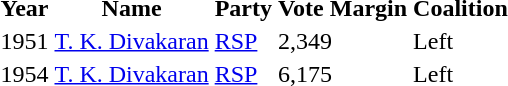<table style="wikitable sortable">
<tr>
<th>Year</th>
<th>Name</th>
<th>Party</th>
<th>Vote Margin</th>
<th>Coalition</th>
</tr>
<tr --->
<td>1951</td>
<td><a href='#'>T. K. Divakaran</a></td>
<td><a href='#'>RSP</a></td>
<td>2,349</td>
<td>Left</td>
</tr>
<tr --->
<td>1954</td>
<td><a href='#'>T. K. Divakaran</a></td>
<td><a href='#'>RSP</a></td>
<td>6,175</td>
<td>Left</td>
</tr>
</table>
